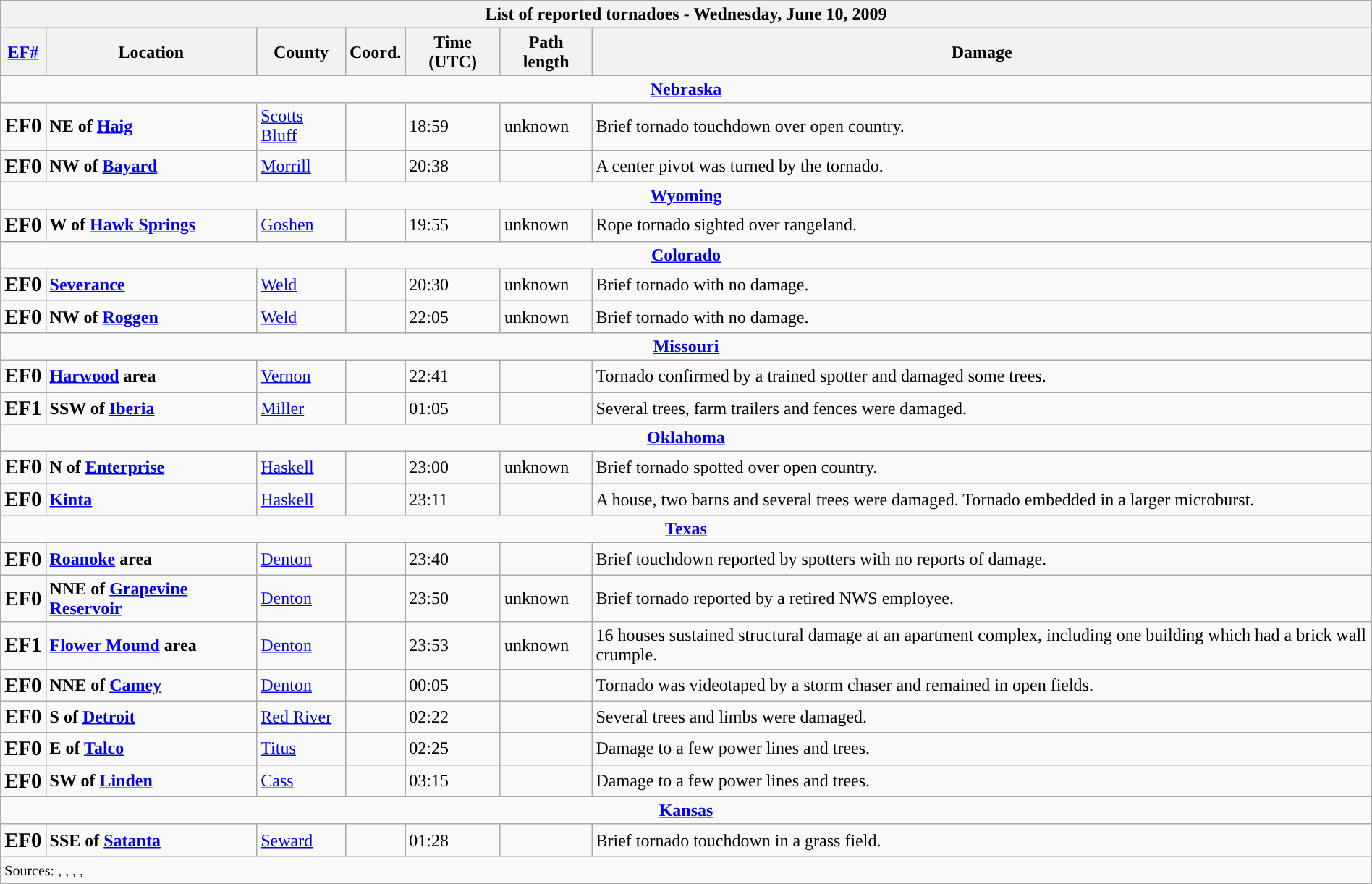<table class="wikitable collapsible" width="100%">
<tr>
<th colspan="7">List of reported tornadoes - Wednesday, June 10, 2009</th>
</tr>
<tr>
<th><a href='#'>EF#</a></th>
<th>Location</th>
<th>County</th>
<th>Coord.</th>
<th>Time (UTC)</th>
<th>Path length</th>
<th>Damage</th>
</tr>
<tr>
<td colspan="7" align=center><strong><a href='#'>Nebraska</a></strong></td>
</tr>
<tr>
<td><big><strong>EF0</strong></big></td>
<td><strong>NE of <a href='#'>Haig</a></strong></td>
<td><a href='#'>Scotts Bluff</a></td>
<td></td>
<td>18:59</td>
<td>unknown</td>
<td>Brief tornado touchdown over open country.</td>
</tr>
<tr>
<td><big><strong>EF0</strong></big></td>
<td><strong>NW of <a href='#'>Bayard</a></strong></td>
<td><a href='#'>Morrill</a></td>
<td></td>
<td>20:38</td>
<td></td>
<td>A center pivot was turned by the tornado.</td>
</tr>
<tr>
<td colspan="7" align=center><strong><a href='#'>Wyoming</a></strong></td>
</tr>
<tr>
<td><big><strong>EF0</strong></big></td>
<td><strong>W of <a href='#'>Hawk Springs</a></strong></td>
<td><a href='#'>Goshen</a></td>
<td></td>
<td>19:55</td>
<td>unknown</td>
<td>Rope tornado sighted over rangeland.</td>
</tr>
<tr>
<td colspan="7" align=center><strong><a href='#'>Colorado</a></strong></td>
</tr>
<tr>
<td><big><strong>EF0</strong></big></td>
<td><strong><a href='#'>Severance</a></strong></td>
<td><a href='#'>Weld</a></td>
<td></td>
<td>20:30</td>
<td>unknown</td>
<td>Brief tornado with no damage.</td>
</tr>
<tr>
<td><big><strong>EF0</strong></big></td>
<td><strong>NW of <a href='#'>Roggen</a></strong></td>
<td><a href='#'>Weld</a></td>
<td></td>
<td>22:05</td>
<td>unknown</td>
<td>Brief tornado with no damage.</td>
</tr>
<tr>
<td colspan="7" align=center><strong><a href='#'>Missouri</a></strong></td>
</tr>
<tr>
<td><big><strong>EF0</strong></big></td>
<td><strong><a href='#'>Harwood</a> area</strong></td>
<td><a href='#'>Vernon</a></td>
<td></td>
<td>22:41</td>
<td></td>
<td>Tornado confirmed by a trained spotter and damaged some trees.</td>
</tr>
<tr>
<td><big><strong>EF1</strong></big></td>
<td><strong>SSW of <a href='#'>Iberia</a></strong></td>
<td><a href='#'>Miller</a></td>
<td></td>
<td>01:05</td>
<td></td>
<td>Several trees, farm trailers and fences were damaged.</td>
</tr>
<tr>
<td colspan="7" align=center><strong><a href='#'>Oklahoma</a></strong></td>
</tr>
<tr>
<td><big><strong>EF0</strong></big></td>
<td><strong>N of <a href='#'>Enterprise</a></strong></td>
<td><a href='#'>Haskell</a></td>
<td></td>
<td>23:00</td>
<td>unknown</td>
<td>Brief tornado spotted over open country.</td>
</tr>
<tr>
<td><big><strong>EF0</strong></big></td>
<td><strong><a href='#'>Kinta</a></strong></td>
<td><a href='#'>Haskell</a></td>
<td></td>
<td>23:11</td>
<td></td>
<td>A house, two barns and several trees were damaged. Tornado embedded in a larger microburst.</td>
</tr>
<tr>
<td colspan="7" align=center><strong><a href='#'>Texas</a></strong></td>
</tr>
<tr>
<td><big><strong>EF0</strong></big></td>
<td><strong><a href='#'>Roanoke</a> area</strong></td>
<td><a href='#'>Denton</a></td>
<td></td>
<td>23:40</td>
<td></td>
<td>Brief touchdown reported by spotters with no reports of damage.</td>
</tr>
<tr>
<td><big><strong>EF0</strong></big></td>
<td><strong>NNE of <a href='#'>Grapevine Reservoir</a></strong></td>
<td><a href='#'>Denton</a></td>
<td></td>
<td>23:50</td>
<td>unknown</td>
<td>Brief tornado reported by a retired NWS employee.</td>
</tr>
<tr>
<td><big><strong>EF1</strong></big></td>
<td><strong><a href='#'>Flower Mound</a> area</strong></td>
<td><a href='#'>Denton</a></td>
<td></td>
<td>23:53</td>
<td>unknown</td>
<td>16 houses sustained structural damage at an apartment complex, including one building which had a brick wall crumple.</td>
</tr>
<tr>
<td><big><strong>EF0</strong></big></td>
<td><strong>NNE of <a href='#'>Camey</a></strong></td>
<td><a href='#'>Denton</a></td>
<td></td>
<td>00:05</td>
<td></td>
<td>Tornado was videotaped by a storm chaser and remained in open fields.</td>
</tr>
<tr>
<td><big><strong>EF0</strong></big></td>
<td><strong>S of <a href='#'>Detroit</a></strong></td>
<td><a href='#'>Red River</a></td>
<td></td>
<td>02:22</td>
<td></td>
<td>Several trees and limbs were damaged.</td>
</tr>
<tr>
<td><big><strong>EF0</strong></big></td>
<td><strong>E of <a href='#'>Talco</a></strong></td>
<td><a href='#'>Titus</a></td>
<td></td>
<td>02:25</td>
<td></td>
<td>Damage to a few power lines and trees.</td>
</tr>
<tr>
<td><big><strong>EF0</strong></big></td>
<td><strong>SW of <a href='#'>Linden</a></strong></td>
<td><a href='#'>Cass</a></td>
<td></td>
<td>03:15</td>
<td></td>
<td>Damage to a few power lines and trees.</td>
</tr>
<tr>
<td colspan="7" align=center><strong><a href='#'>Kansas</a></strong></td>
</tr>
<tr>
<td><big><strong>EF0</strong></big></td>
<td><strong>SSE of <a href='#'>Satanta</a></strong></td>
<td><a href='#'>Seward</a></td>
<td></td>
<td>01:28</td>
<td></td>
<td>Brief tornado touchdown in a grass field.</td>
</tr>
<tr>
<td colspan="7"><small>Sources: , , , , </small></td>
</tr>
<tr>
</tr>
</table>
